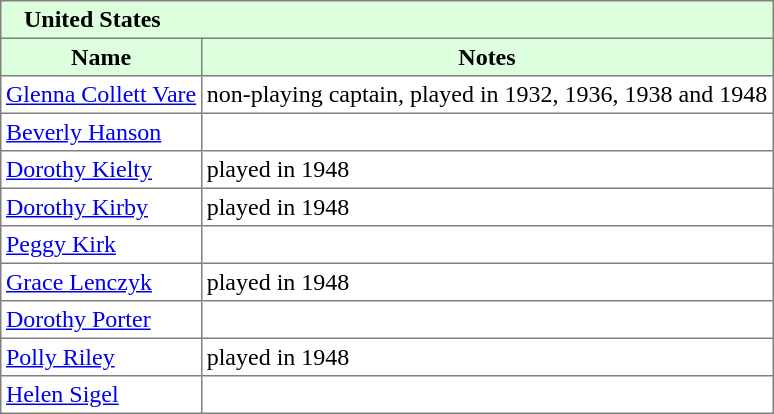<table border="1" cellpadding="3" style="border-collapse: collapse;">
<tr style="background:#ddffdd;">
<td colspan="6">   <strong>United States</strong></td>
</tr>
<tr style="background:#ddffdd;">
<th>Name</th>
<th>Notes</th>
</tr>
<tr>
<td><a href='#'>Glenna Collett Vare</a></td>
<td>non-playing captain, played in 1932, 1936, 1938 and 1948</td>
</tr>
<tr>
<td><a href='#'>Beverly Hanson</a></td>
<td></td>
</tr>
<tr>
<td><a href='#'>Dorothy Kielty</a></td>
<td>played in 1948</td>
</tr>
<tr>
<td><a href='#'>Dorothy Kirby</a></td>
<td>played in 1948</td>
</tr>
<tr>
<td><a href='#'>Peggy Kirk</a></td>
<td></td>
</tr>
<tr>
<td><a href='#'>Grace Lenczyk</a></td>
<td>played in 1948</td>
</tr>
<tr>
<td><a href='#'>Dorothy Porter</a></td>
<td></td>
</tr>
<tr>
<td><a href='#'>Polly Riley</a></td>
<td>played in 1948</td>
</tr>
<tr>
<td><a href='#'>Helen Sigel</a></td>
<td></td>
</tr>
</table>
